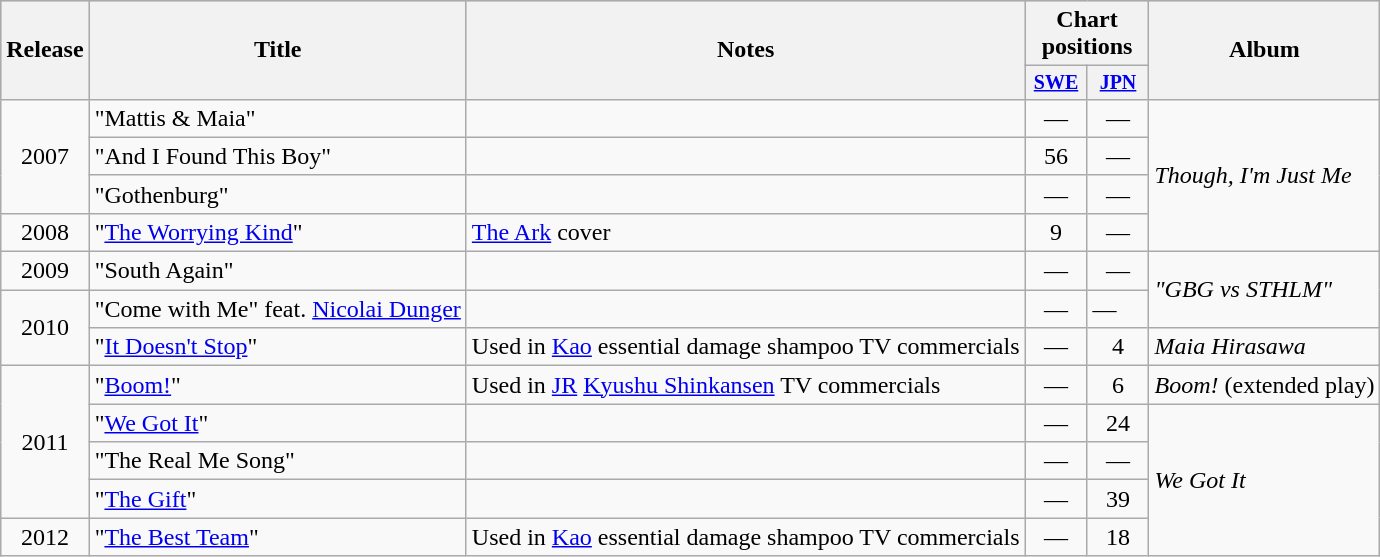<table class="wikitable" style="text-align:center">
<tr bgcolor="#CCCCCC">
<th rowspan="2">Release</th>
<th rowspan="2">Title</th>
<th rowspan="2">Notes</th>
<th colspan="2">Chart positions</th>
<th rowspan="2">Album</th>
</tr>
<tr style="font-size:smaller;">
<th width="35"><a href='#'>SWE</a><br></th>
<th width="35"><a href='#'>JPN</a><br></th>
</tr>
<tr>
<td rowspan="3">2007</td>
<td align="left">"Mattis & Maia"</td>
<td align="left" rowspan="1"></td>
<td>—</td>
<td>—</td>
<td align="left" rowspan="4"><em>Though, I'm Just Me</em></td>
</tr>
<tr>
<td align="left">"And I Found This Boy"</td>
<td align="left" rowspan="1"></td>
<td>56</td>
<td>—</td>
</tr>
<tr>
<td align="left">"Gothenburg"</td>
<td align="left" rowspan="1"></td>
<td>—</td>
<td>—</td>
</tr>
<tr>
<td rowspan="1">2008</td>
<td align="left">"<a href='#'>The Worrying Kind</a>"</td>
<td align="left" rowspan="1"><a href='#'>The Ark</a> cover</td>
<td>9</td>
<td>—</td>
</tr>
<tr>
<td rowspan="1">2009</td>
<td align="left">"South Again"</td>
<td align="left" rowspan="1"></td>
<td>—</td>
<td>—</td>
<td align="left" rowspan="2"><em>"GBG vs STHLM"</em></td>
</tr>
<tr>
<td rowspan="2">2010</td>
<td align="left">"Come with Me" feat. <a href='#'>Nicolai Dunger</a></td>
<td align="left" rowspan="1"></td>
<td>—</td>
<td align="left" rowspan="1">—</td>
</tr>
<tr>
<td align="left">"<a href='#'>It Doesn't Stop</a>"</td>
<td align="left" rowspan="1">Used in <a href='#'>Kao</a> essential damage shampoo TV commercials</td>
<td>—</td>
<td>4</td>
<td align="left" rowspan="1"><em>Maia Hirasawa</em></td>
</tr>
<tr>
<td rowspan="4">2011</td>
<td align="left">"<a href='#'>Boom!</a>"</td>
<td align="left" rowspan="1">Used in <a href='#'>JR</a> <a href='#'>Kyushu Shinkansen</a> TV commercials</td>
<td>—</td>
<td>6</td>
<td align="left" rowspan="1"><em>Boom!</em> (extended play)</td>
</tr>
<tr>
<td align="left">"<a href='#'>We Got It</a>"</td>
<td align="left" rowspan="1"></td>
<td>—</td>
<td>24</td>
<td align="left" rowspan="4"><em>We Got It</em></td>
</tr>
<tr>
<td align="left">"The Real Me Song"</td>
<td align="left" rowspan="1"></td>
<td>—</td>
<td>—</td>
</tr>
<tr>
<td align="left">"<a href='#'>The Gift</a>"</td>
<td align="left" rowspan="1"></td>
<td>—</td>
<td>39</td>
</tr>
<tr>
<td rowspan="1">2012</td>
<td align="left">"<a href='#'>The Best Team</a>"</td>
<td align="left" rowspan="1">Used in <a href='#'>Kao</a> essential damage shampoo TV commercials</td>
<td>—</td>
<td>18</td>
</tr>
</table>
